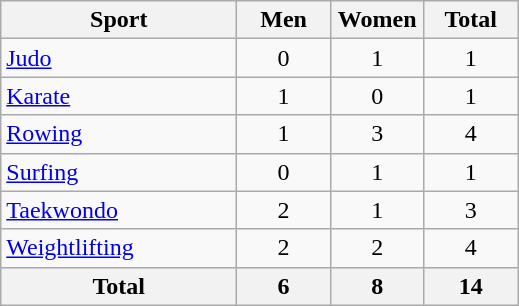<table class="wikitable sortable" style="text-align:center;">
<tr>
<th width=150>Sport</th>
<th width=55>Men</th>
<th width=55>Women</th>
<th width=55>Total</th>
</tr>
<tr>
<td align=left><a href='#'>Judo</a></td>
<td>0</td>
<td>1</td>
<td>1</td>
</tr>
<tr>
<td align=left><a href='#'>Karate</a></td>
<td>1</td>
<td>0</td>
<td>1</td>
</tr>
<tr>
<td align=left><a href='#'>Rowing</a></td>
<td>1</td>
<td>3</td>
<td>4</td>
</tr>
<tr>
<td align=left><a href='#'>Surfing</a></td>
<td>0</td>
<td>1</td>
<td>1</td>
</tr>
<tr>
<td align=left><a href='#'>Taekwondo</a></td>
<td>2</td>
<td>1</td>
<td>3</td>
</tr>
<tr>
<td align=left><a href='#'>Weightlifting</a></td>
<td>2</td>
<td>2</td>
<td>4</td>
</tr>
<tr>
<th>Total</th>
<th>6</th>
<th>8</th>
<th>14</th>
</tr>
</table>
